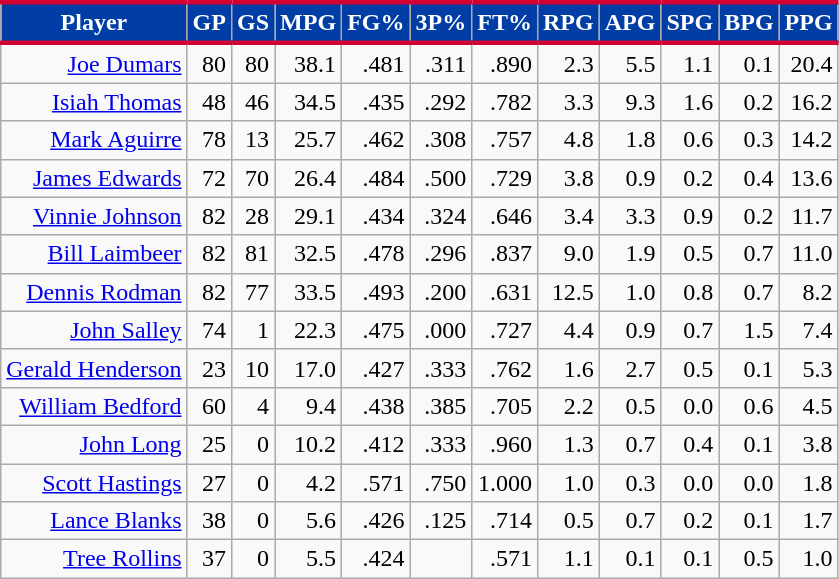<table class="wikitable sortable" style="text-align:right;">
<tr>
<th style="background:#003DA5; color:#FFFFFF; border-top:#D50032 3px solid; border-bottom:#D50032 3px solid;">Player</th>
<th style="background:#003DA5; color:#FFFFFF; border-top:#D50032 3px solid; border-bottom:#D50032 3px solid;">GP</th>
<th style="background:#003DA5; color:#FFFFFF; border-top:#D50032 3px solid; border-bottom:#D50032 3px solid;">GS</th>
<th style="background:#003DA5; color:#FFFFFF; border-top:#D50032 3px solid; border-bottom:#D50032 3px solid;">MPG</th>
<th style="background:#003DA5; color:#FFFFFF; border-top:#D50032 3px solid; border-bottom:#D50032 3px solid;">FG%</th>
<th style="background:#003DA5; color:#FFFFFF; border-top:#D50032 3px solid; border-bottom:#D50032 3px solid;">3P%</th>
<th style="background:#003DA5; color:#FFFFFF; border-top:#D50032 3px solid; border-bottom:#D50032 3px solid;">FT%</th>
<th style="background:#003DA5; color:#FFFFFF; border-top:#D50032 3px solid; border-bottom:#D50032 3px solid;">RPG</th>
<th style="background:#003DA5; color:#FFFFFF; border-top:#D50032 3px solid; border-bottom:#D50032 3px solid;">APG</th>
<th style="background:#003DA5; color:#FFFFFF; border-top:#D50032 3px solid; border-bottom:#D50032 3px solid;">SPG</th>
<th style="background:#003DA5; color:#FFFFFF; border-top:#D50032 3px solid; border-bottom:#D50032 3px solid;">BPG</th>
<th style="background:#003DA5; color:#FFFFFF; border-top:#D50032 3px solid; border-bottom:#D50032 3px solid;">PPG</th>
</tr>
<tr>
<td><a href='#'>Joe Dumars</a></td>
<td>80</td>
<td>80</td>
<td>38.1</td>
<td>.481</td>
<td>.311</td>
<td>.890</td>
<td>2.3</td>
<td>5.5</td>
<td>1.1</td>
<td>0.1</td>
<td>20.4</td>
</tr>
<tr>
<td><a href='#'>Isiah Thomas</a></td>
<td>48</td>
<td>46</td>
<td>34.5</td>
<td>.435</td>
<td>.292</td>
<td>.782</td>
<td>3.3</td>
<td>9.3</td>
<td>1.6</td>
<td>0.2</td>
<td>16.2</td>
</tr>
<tr>
<td><a href='#'>Mark Aguirre</a></td>
<td>78</td>
<td>13</td>
<td>25.7</td>
<td>.462</td>
<td>.308</td>
<td>.757</td>
<td>4.8</td>
<td>1.8</td>
<td>0.6</td>
<td>0.3</td>
<td>14.2</td>
</tr>
<tr>
<td><a href='#'>James Edwards</a></td>
<td>72</td>
<td>70</td>
<td>26.4</td>
<td>.484</td>
<td>.500</td>
<td>.729</td>
<td>3.8</td>
<td>0.9</td>
<td>0.2</td>
<td>0.4</td>
<td>13.6</td>
</tr>
<tr>
<td><a href='#'>Vinnie Johnson</a></td>
<td>82</td>
<td>28</td>
<td>29.1</td>
<td>.434</td>
<td>.324</td>
<td>.646</td>
<td>3.4</td>
<td>3.3</td>
<td>0.9</td>
<td>0.2</td>
<td>11.7</td>
</tr>
<tr>
<td><a href='#'>Bill Laimbeer</a></td>
<td>82</td>
<td>81</td>
<td>32.5</td>
<td>.478</td>
<td>.296</td>
<td>.837</td>
<td>9.0</td>
<td>1.9</td>
<td>0.5</td>
<td>0.7</td>
<td>11.0</td>
</tr>
<tr>
<td><a href='#'>Dennis Rodman</a></td>
<td>82</td>
<td>77</td>
<td>33.5</td>
<td>.493</td>
<td>.200</td>
<td>.631</td>
<td>12.5</td>
<td>1.0</td>
<td>0.8</td>
<td>0.7</td>
<td>8.2</td>
</tr>
<tr>
<td><a href='#'>John Salley</a></td>
<td>74</td>
<td>1</td>
<td>22.3</td>
<td>.475</td>
<td>.000</td>
<td>.727</td>
<td>4.4</td>
<td>0.9</td>
<td>0.7</td>
<td>1.5</td>
<td>7.4</td>
</tr>
<tr>
<td><a href='#'>Gerald Henderson</a></td>
<td>23</td>
<td>10</td>
<td>17.0</td>
<td>.427</td>
<td>.333</td>
<td>.762</td>
<td>1.6</td>
<td>2.7</td>
<td>0.5</td>
<td>0.1</td>
<td>5.3</td>
</tr>
<tr>
<td><a href='#'>William Bedford</a></td>
<td>60</td>
<td>4</td>
<td>9.4</td>
<td>.438</td>
<td>.385</td>
<td>.705</td>
<td>2.2</td>
<td>0.5</td>
<td>0.0</td>
<td>0.6</td>
<td>4.5</td>
</tr>
<tr>
<td><a href='#'>John Long</a></td>
<td>25</td>
<td>0</td>
<td>10.2</td>
<td>.412</td>
<td>.333</td>
<td>.960</td>
<td>1.3</td>
<td>0.7</td>
<td>0.4</td>
<td>0.1</td>
<td>3.8</td>
</tr>
<tr>
<td><a href='#'>Scott Hastings</a></td>
<td>27</td>
<td>0</td>
<td>4.2</td>
<td>.571</td>
<td>.750</td>
<td>1.000</td>
<td>1.0</td>
<td>0.3</td>
<td>0.0</td>
<td>0.0</td>
<td>1.8</td>
</tr>
<tr>
<td><a href='#'>Lance Blanks</a></td>
<td>38</td>
<td>0</td>
<td>5.6</td>
<td>.426</td>
<td>.125</td>
<td>.714</td>
<td>0.5</td>
<td>0.7</td>
<td>0.2</td>
<td>0.1</td>
<td>1.7</td>
</tr>
<tr>
<td><a href='#'>Tree Rollins</a></td>
<td>37</td>
<td>0</td>
<td>5.5</td>
<td>.424</td>
<td></td>
<td>.571</td>
<td>1.1</td>
<td>0.1</td>
<td>0.1</td>
<td>0.5</td>
<td>1.0</td>
</tr>
</table>
